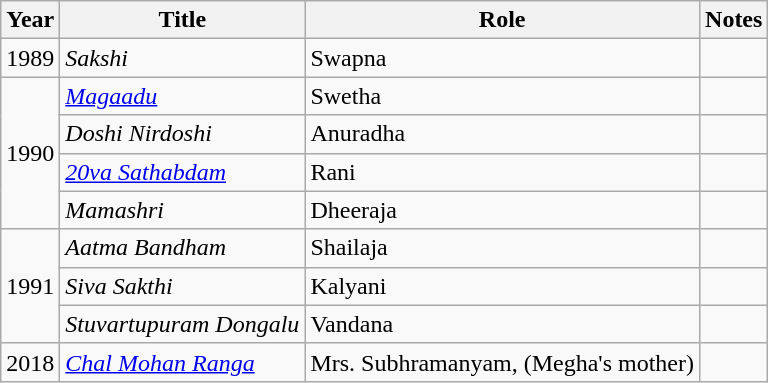<table class="wikitable sortable">
<tr>
<th scope="col">Year</th>
<th scope="col">Title</th>
<th scope="col">Role</th>
<th scope="col" class="unsortable">Notes</th>
</tr>
<tr>
<td>1989</td>
<td><em>Sakshi</em></td>
<td>Swapna</td>
<td></td>
</tr>
<tr>
<td rowspan=4>1990</td>
<td><em><a href='#'>Magaadu</a></em></td>
<td>Swetha</td>
<td></td>
</tr>
<tr>
<td><em>Doshi Nirdoshi</em></td>
<td>Anuradha</td>
<td></td>
</tr>
<tr>
<td><em><a href='#'>20va Sathabdam</a></em></td>
<td>Rani</td>
<td></td>
</tr>
<tr>
<td><em>Mamashri</em></td>
<td>Dheeraja</td>
<td></td>
</tr>
<tr>
<td rowspan=3>1991</td>
<td><em>Aatma Bandham</em></td>
<td>Shailaja</td>
<td></td>
</tr>
<tr>
<td><em>Siva Sakthi</em></td>
<td>Kalyani</td>
<td></td>
</tr>
<tr>
<td><em>Stuvartupuram Dongalu</em></td>
<td>Vandana</td>
<td></td>
</tr>
<tr>
<td>2018</td>
<td><em><a href='#'>Chal Mohan Ranga</a></em></td>
<td>Mrs. Subhramanyam, (Megha's mother)</td>
<td></td>
</tr>
</table>
